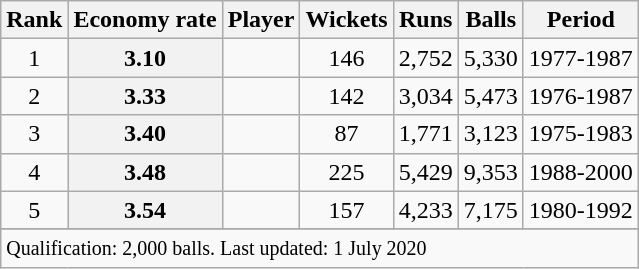<table class="wikitable plainrowheaders sortable">
<tr>
<th scope=col>Rank</th>
<th scope=col>Economy rate</th>
<th scope=col>Player</th>
<th scope=col>Wickets</th>
<th scope=col>Runs</th>
<th scope=col>Balls</th>
<th scope=col>Period</th>
</tr>
<tr>
<td align=center>1</td>
<th scope=row style=text-align:center>3.10</th>
<td></td>
<td align=center>146</td>
<td align=center>2,752</td>
<td align=center>5,330</td>
<td>1977-1987</td>
</tr>
<tr>
<td align=center>2</td>
<th scope=row style=text-align:center>3.33</th>
<td></td>
<td align=center>142</td>
<td align=center>3,034</td>
<td align=center>5,473</td>
<td>1976-1987</td>
</tr>
<tr>
<td align=center>3</td>
<th scope=row style=text-align:center>3.40</th>
<td></td>
<td align=center>87</td>
<td align=center>1,771</td>
<td align=center>3,123</td>
<td>1975-1983</td>
</tr>
<tr>
<td align=center>4</td>
<th scope=row style=text-align:center>3.48</th>
<td></td>
<td align=center>225</td>
<td align=center>5,429</td>
<td align=center>9,353</td>
<td>1988-2000</td>
</tr>
<tr>
<td align=center>5</td>
<th scope=row style=text-align:center>3.54</th>
<td></td>
<td align=center>157</td>
<td align=center>4,233</td>
<td align=center>7,175</td>
<td>1980-1992</td>
</tr>
<tr>
</tr>
<tr class=sortbottom>
<td colspan=7><small>Qualification: 2,000 balls. Last updated: 1 July 2020</small></td>
</tr>
</table>
